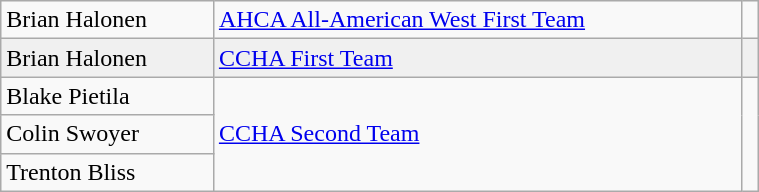<table class="wikitable" width=40%>
<tr>
<td>Brian Halonen</td>
<td rowspan=1><a href='#'>AHCA All-American West First Team</a></td>
<td rowspan=1></td>
</tr>
<tr bgcolor=f0f0f0>
<td>Brian Halonen</td>
<td rowspan=1><a href='#'>CCHA First Team</a></td>
<td rowspan=1></td>
</tr>
<tr>
<td>Blake Pietila</td>
<td rowspan=3><a href='#'>CCHA Second Team</a></td>
<td rowspan=3></td>
</tr>
<tr>
<td>Colin Swoyer</td>
</tr>
<tr>
<td>Trenton Bliss</td>
</tr>
</table>
